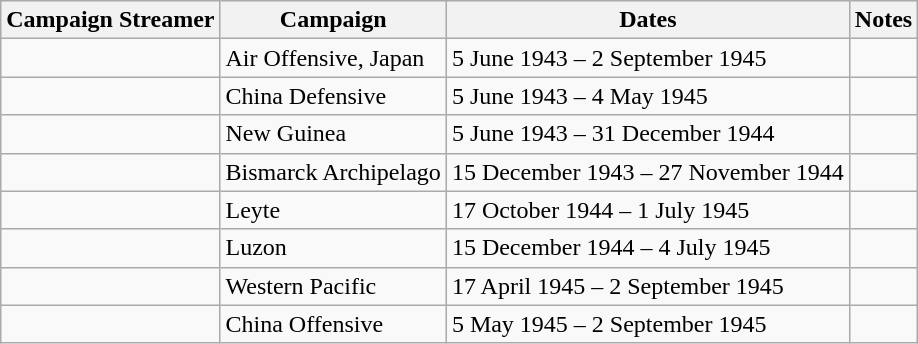<table class="wikitable">
<tr style="background:#efefef;">
<th>Campaign Streamer</th>
<th>Campaign</th>
<th>Dates</th>
<th>Notes</th>
</tr>
<tr>
<td></td>
<td>Air Offensive, Japan</td>
<td>5 June 1943 – 2 September 1945</td>
<td></td>
</tr>
<tr>
<td></td>
<td>China Defensive</td>
<td>5 June 1943 – 4 May 1945</td>
<td></td>
</tr>
<tr>
<td></td>
<td>New Guinea</td>
<td>5 June 1943 – 31 December 1944</td>
<td></td>
</tr>
<tr>
<td></td>
<td>Bismarck Archipelago</td>
<td>15 December 1943 – 27 November 1944</td>
<td></td>
</tr>
<tr>
<td></td>
<td>Leyte</td>
<td>17 October 1944 – 1 July 1945</td>
<td></td>
</tr>
<tr>
<td></td>
<td>Luzon</td>
<td>15 December 1944 – 4 July 1945</td>
<td></td>
</tr>
<tr>
<td></td>
<td>Western Pacific</td>
<td>17 April 1945 – 2 September 1945</td>
<td></td>
</tr>
<tr>
<td></td>
<td>China Offensive</td>
<td>5 May 1945 – 2 September 1945</td>
<td></td>
</tr>
</table>
